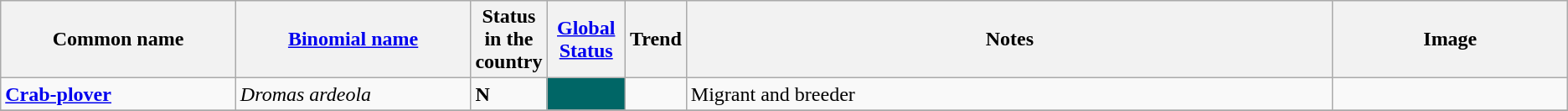<table class="wikitable sortable">
<tr>
<th width="15%">Common name</th>
<th width="15%"><a href='#'>Binomial name</a></th>
<th data-sort-type="number" width="1%">Status in the country</th>
<th width="5%"><a href='#'>Global Status</a></th>
<th width="1%">Trend</th>
<th class="unsortable">Notes</th>
<th class="unsortable">Image</th>
</tr>
<tr>
<td><strong><a href='#'>Crab-plover</a></strong></td>
<td><em>Dromas ardeola</em></td>
<td><strong>N</strong></td>
<td align=center style="background: #006666"></td>
<td align=center></td>
<td>Migrant and breeder</td>
<td></td>
</tr>
<tr>
</tr>
</table>
